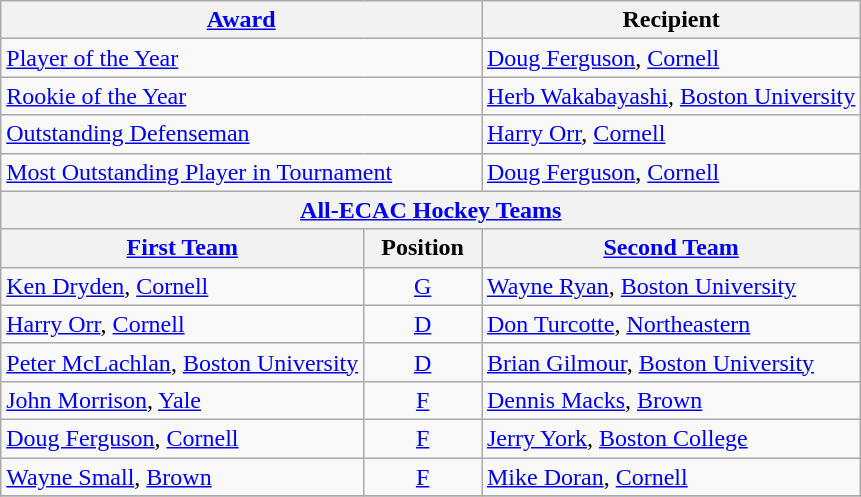<table class="wikitable">
<tr>
<th colspan=2><a href='#'>Award</a></th>
<th>Recipient</th>
</tr>
<tr>
<td colspan=2><a href='#'>Player of the Year</a></td>
<td><a href='#'>Doug Ferguson</a>, <a href='#'>Cornell</a></td>
</tr>
<tr>
<td colspan=2><a href='#'>Rookie of the Year</a></td>
<td><a href='#'>Herb Wakabayashi</a>, <a href='#'>Boston University</a></td>
</tr>
<tr>
<td colspan=2><a href='#'>Outstanding Defenseman</a></td>
<td><a href='#'>Harry Orr</a>, <a href='#'>Cornell</a></td>
</tr>
<tr>
<td colspan=2><a href='#'>Most Outstanding Player in Tournament</a></td>
<td><a href='#'>Doug Ferguson</a>, <a href='#'>Cornell</a></td>
</tr>
<tr>
<th colspan=3><a href='#'>All-ECAC Hockey Teams</a></th>
</tr>
<tr>
<th><a href='#'>First Team</a></th>
<th>  Position  </th>
<th><a href='#'>Second Team</a></th>
</tr>
<tr>
<td><a href='#'>Ken Dryden</a>, <a href='#'>Cornell</a></td>
<td align=center><a href='#'>G</a></td>
<td><a href='#'>Wayne Ryan</a>, <a href='#'>Boston University</a></td>
</tr>
<tr>
<td><a href='#'>Harry Orr</a>, <a href='#'>Cornell</a></td>
<td align=center><a href='#'>D</a></td>
<td><a href='#'>Don Turcotte</a>, <a href='#'>Northeastern</a></td>
</tr>
<tr>
<td><a href='#'>Peter McLachlan</a>, <a href='#'>Boston University</a></td>
<td align=center><a href='#'>D</a></td>
<td><a href='#'>Brian Gilmour</a>, <a href='#'>Boston University</a></td>
</tr>
<tr>
<td><a href='#'>John Morrison</a>, <a href='#'>Yale</a></td>
<td align=center><a href='#'>F</a></td>
<td><a href='#'>Dennis Macks</a>, <a href='#'>Brown</a></td>
</tr>
<tr>
<td><a href='#'>Doug Ferguson</a>, <a href='#'>Cornell</a></td>
<td align=center><a href='#'>F</a></td>
<td><a href='#'>Jerry York</a>, <a href='#'>Boston College</a></td>
</tr>
<tr>
<td><a href='#'>Wayne Small</a>, <a href='#'>Brown</a></td>
<td align=center><a href='#'>F</a></td>
<td><a href='#'>Mike Doran</a>, <a href='#'>Cornell</a></td>
</tr>
<tr>
</tr>
</table>
